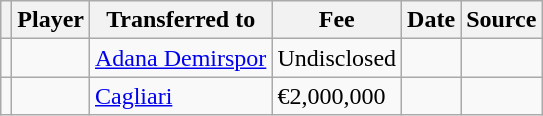<table class="wikitable plainrowheaders sortable">
<tr>
<th></th>
<th scope="col">Player</th>
<th>Transferred to</th>
<th style="width: 65px;">Fee</th>
<th scope="col">Date</th>
<th scope="col">Source</th>
</tr>
<tr>
<td align="center"></td>
<td></td>
<td> <a href='#'>Adana Demirspor</a></td>
<td>Undisclosed</td>
<td></td>
<td></td>
</tr>
<tr>
<td align="center"></td>
<td></td>
<td> <a href='#'>Cagliari</a></td>
<td>€2,000,000</td>
<td></td>
<td></td>
</tr>
</table>
